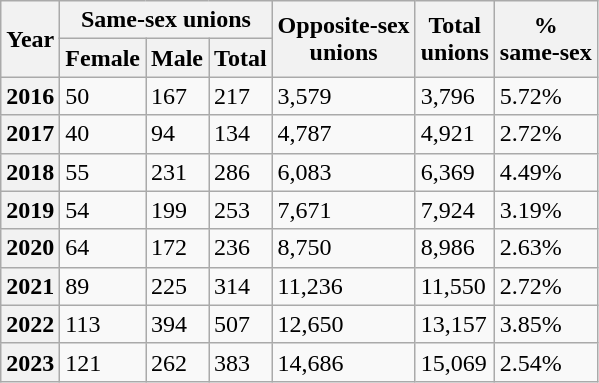<table class="wikitable" style="text-align:left">
<tr>
<th rowspan=2>Year</th>
<th colspan=3>Same-sex unions</th>
<th rowspan=2>Opposite-sex<br>unions</th>
<th rowspan=2>Total<br>unions</th>
<th rowspan=2>%<br>same-sex</th>
</tr>
<tr>
<th>Female</th>
<th>Male</th>
<th>Total</th>
</tr>
<tr>
<th>2016</th>
<td>50</td>
<td>167</td>
<td>217</td>
<td>3,579</td>
<td>3,796</td>
<td>5.72%</td>
</tr>
<tr>
<th>2017</th>
<td>40</td>
<td>94</td>
<td>134</td>
<td>4,787</td>
<td>4,921</td>
<td>2.72%</td>
</tr>
<tr>
<th>2018</th>
<td>55</td>
<td>231</td>
<td>286</td>
<td>6,083</td>
<td>6,369</td>
<td>4.49%</td>
</tr>
<tr>
<th>2019</th>
<td>54</td>
<td>199</td>
<td>253</td>
<td>7,671</td>
<td>7,924</td>
<td>3.19%</td>
</tr>
<tr>
<th>2020</th>
<td>64</td>
<td>172</td>
<td>236</td>
<td>8,750</td>
<td>8,986</td>
<td>2.63%</td>
</tr>
<tr>
<th>2021</th>
<td>89</td>
<td>225</td>
<td>314</td>
<td>11,236</td>
<td>11,550</td>
<td>2.72%</td>
</tr>
<tr>
<th>2022</th>
<td>113</td>
<td>394</td>
<td>507</td>
<td>12,650</td>
<td>13,157</td>
<td>3.85%</td>
</tr>
<tr>
<th>2023</th>
<td>121</td>
<td>262</td>
<td>383</td>
<td>14,686</td>
<td>15,069</td>
<td>2.54%</td>
</tr>
</table>
